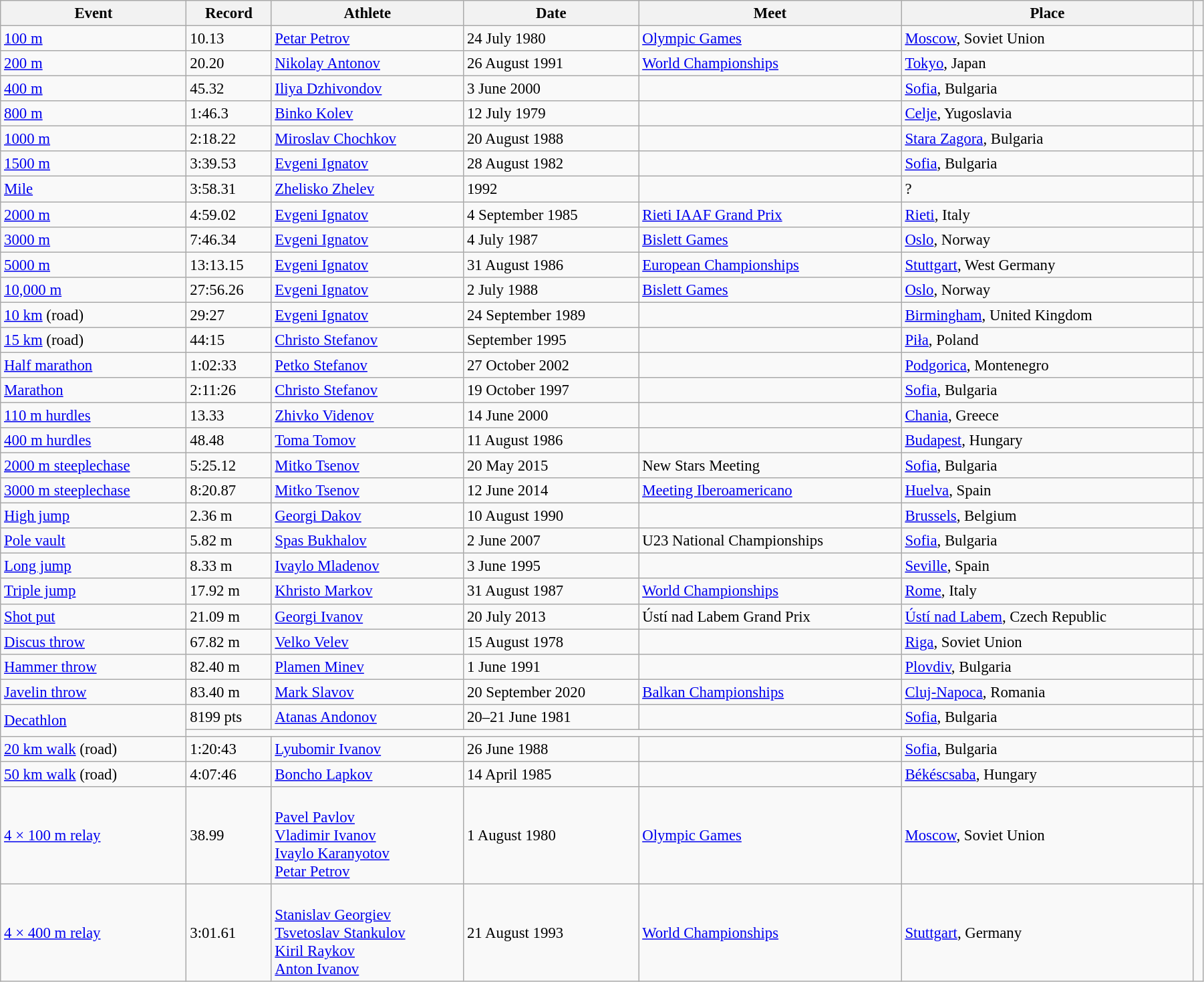<table class="wikitable" style="font-size:95%; width: 95%;">
<tr>
<th>Event</th>
<th>Record</th>
<th>Athlete</th>
<th>Date</th>
<th>Meet</th>
<th>Place</th>
<th></th>
</tr>
<tr>
<td><a href='#'>100 m</a></td>
<td>10.13 </td>
<td><a href='#'>Petar Petrov</a></td>
<td>24 July 1980</td>
<td><a href='#'>Olympic Games</a></td>
<td><a href='#'>Moscow</a>, Soviet Union</td>
<td></td>
</tr>
<tr>
<td><a href='#'>200 m</a></td>
<td>20.20 </td>
<td><a href='#'>Nikolay Antonov</a></td>
<td>26 August 1991</td>
<td><a href='#'>World Championships</a></td>
<td><a href='#'>Tokyo</a>, Japan</td>
<td></td>
</tr>
<tr>
<td><a href='#'>400 m</a></td>
<td>45.32</td>
<td><a href='#'>Iliya Dzhivondov</a></td>
<td>3 June 2000</td>
<td></td>
<td><a href='#'>Sofia</a>, Bulgaria</td>
<td></td>
</tr>
<tr>
<td><a href='#'>800 m</a></td>
<td>1:46.3 </td>
<td><a href='#'>Binko Kolev</a></td>
<td>12 July 1979</td>
<td></td>
<td><a href='#'>Celje</a>, Yugoslavia</td>
<td></td>
</tr>
<tr>
<td><a href='#'>1000 m</a></td>
<td>2:18.22</td>
<td><a href='#'>Miroslav Chochkov</a></td>
<td>20 August 1988</td>
<td></td>
<td><a href='#'>Stara Zagora</a>, Bulgaria</td>
<td></td>
</tr>
<tr>
<td><a href='#'>1500 m</a></td>
<td>3:39.53</td>
<td><a href='#'>Evgeni Ignatov</a></td>
<td>28 August 1982</td>
<td></td>
<td><a href='#'>Sofia</a>, Bulgaria</td>
<td></td>
</tr>
<tr>
<td><a href='#'>Mile</a></td>
<td>3:58.31</td>
<td><a href='#'>Zhelisko Zhelev</a></td>
<td>1992</td>
<td></td>
<td>?</td>
<td></td>
</tr>
<tr>
<td><a href='#'>2000 m</a></td>
<td>4:59.02</td>
<td><a href='#'>Evgeni Ignatov</a></td>
<td>4 September 1985</td>
<td><a href='#'>Rieti IAAF Grand Prix</a></td>
<td><a href='#'>Rieti</a>, Italy</td>
<td></td>
</tr>
<tr>
<td><a href='#'>3000 m</a></td>
<td>7:46.34</td>
<td><a href='#'>Evgeni Ignatov</a></td>
<td>4 July 1987</td>
<td><a href='#'>Bislett Games</a></td>
<td><a href='#'>Oslo</a>, Norway</td>
<td></td>
</tr>
<tr>
<td><a href='#'>5000 m</a></td>
<td>13:13.15</td>
<td><a href='#'>Evgeni Ignatov</a></td>
<td>31 August 1986</td>
<td><a href='#'>European Championships</a></td>
<td><a href='#'>Stuttgart</a>, West Germany</td>
<td></td>
</tr>
<tr>
<td><a href='#'>10,000 m</a></td>
<td>27:56.26</td>
<td><a href='#'>Evgeni Ignatov</a></td>
<td>2 July 1988</td>
<td><a href='#'>Bislett Games</a></td>
<td><a href='#'>Oslo</a>, Norway</td>
<td></td>
</tr>
<tr>
<td><a href='#'>10 km</a> (road)</td>
<td>29:27</td>
<td><a href='#'>Evgeni Ignatov</a></td>
<td>24 September 1989</td>
<td></td>
<td><a href='#'>Birmingham</a>, United Kingdom</td>
<td></td>
</tr>
<tr>
<td><a href='#'>15 km</a> (road)</td>
<td>44:15</td>
<td><a href='#'>Christo Stefanov</a></td>
<td>September 1995</td>
<td></td>
<td><a href='#'>Piła</a>, Poland</td>
<td></td>
</tr>
<tr>
<td><a href='#'>Half marathon</a></td>
<td>1:02:33</td>
<td><a href='#'>Petko Stefanov</a></td>
<td>27 October 2002</td>
<td></td>
<td><a href='#'>Podgorica</a>, Montenegro</td>
<td></td>
</tr>
<tr>
<td><a href='#'>Marathon</a></td>
<td>2:11:26</td>
<td><a href='#'>Christo Stefanov</a></td>
<td>19 October 1997</td>
<td></td>
<td><a href='#'>Sofia</a>, Bulgaria</td>
<td></td>
</tr>
<tr>
<td><a href='#'>110 m hurdles</a></td>
<td>13.33 </td>
<td><a href='#'>Zhivko Videnov</a></td>
<td>14 June 2000</td>
<td></td>
<td><a href='#'>Chania</a>, Greece</td>
<td></td>
</tr>
<tr>
<td><a href='#'>400 m hurdles</a></td>
<td>48.48</td>
<td><a href='#'>Toma Tomov</a></td>
<td>11 August 1986</td>
<td></td>
<td><a href='#'>Budapest</a>, Hungary</td>
<td></td>
</tr>
<tr>
<td><a href='#'>2000 m steeplechase</a></td>
<td>5:25.12</td>
<td><a href='#'>Mitko Tsenov</a></td>
<td>20 May 2015</td>
<td>New Stars Meeting</td>
<td><a href='#'>Sofia</a>, Bulgaria</td>
<td></td>
</tr>
<tr>
<td><a href='#'>3000 m steeplechase</a></td>
<td>8:20.87</td>
<td><a href='#'>Mitko Tsenov</a></td>
<td>12 June 2014</td>
<td><a href='#'>Meeting Iberoamericano</a></td>
<td><a href='#'>Huelva</a>, Spain</td>
<td></td>
</tr>
<tr>
<td><a href='#'>High jump</a></td>
<td>2.36 m</td>
<td><a href='#'>Georgi Dakov</a></td>
<td>10 August 1990</td>
<td></td>
<td><a href='#'>Brussels</a>, Belgium</td>
<td></td>
</tr>
<tr>
<td><a href='#'>Pole vault</a></td>
<td>5.82 m</td>
<td><a href='#'>Spas Bukhalov</a></td>
<td>2 June 2007</td>
<td>U23 National Championships</td>
<td><a href='#'>Sofia</a>, Bulgaria</td>
<td></td>
</tr>
<tr>
<td><a href='#'>Long jump</a></td>
<td>8.33 m </td>
<td><a href='#'>Ivaylo Mladenov</a></td>
<td>3 June 1995</td>
<td></td>
<td><a href='#'>Seville</a>, Spain</td>
<td></td>
</tr>
<tr>
<td><a href='#'>Triple jump</a></td>
<td>17.92 m </td>
<td><a href='#'>Khristo Markov</a></td>
<td>31 August 1987</td>
<td><a href='#'>World Championships</a></td>
<td><a href='#'>Rome</a>, Italy</td>
<td></td>
</tr>
<tr>
<td><a href='#'>Shot put</a></td>
<td>21.09 m</td>
<td><a href='#'>Georgi Ivanov</a></td>
<td>20 July 2013</td>
<td>Ústí nad Labem Grand Prix</td>
<td><a href='#'>Ústí nad Labem</a>, Czech Republic</td>
<td></td>
</tr>
<tr>
<td><a href='#'>Discus throw</a></td>
<td>67.82 m</td>
<td><a href='#'>Velko Velev</a></td>
<td>15 August 1978</td>
<td></td>
<td><a href='#'>Riga</a>, Soviet Union</td>
<td></td>
</tr>
<tr>
<td><a href='#'>Hammer throw</a></td>
<td>82.40 m</td>
<td><a href='#'>Plamen Minev</a></td>
<td>1 June 1991</td>
<td></td>
<td><a href='#'>Plovdiv</a>, Bulgaria</td>
<td></td>
</tr>
<tr>
<td><a href='#'>Javelin throw</a></td>
<td>83.40 m</td>
<td><a href='#'>Mark Slavov</a></td>
<td>20 September 2020</td>
<td><a href='#'>Balkan Championships</a></td>
<td><a href='#'>Cluj-Napoca</a>, Romania</td>
<td></td>
</tr>
<tr>
<td rowspan=2><a href='#'>Decathlon</a></td>
<td>8199 pts</td>
<td><a href='#'>Atanas Andonov</a></td>
<td>20–21 June 1981</td>
<td></td>
<td><a href='#'>Sofia</a>, Bulgaria</td>
<td></td>
</tr>
<tr>
<td colspan=5></td>
<td></td>
</tr>
<tr>
<td><a href='#'>20 km walk</a> (road)</td>
<td>1:20:43</td>
<td><a href='#'>Lyubomir Ivanov</a></td>
<td>26 June 1988</td>
<td></td>
<td><a href='#'>Sofia</a>, Bulgaria</td>
<td></td>
</tr>
<tr>
<td><a href='#'>50 km walk</a> (road)</td>
<td>4:07:46</td>
<td><a href='#'>Boncho Lapkov</a></td>
<td>14 April 1985</td>
<td></td>
<td><a href='#'>Békéscsaba</a>, Hungary</td>
<td></td>
</tr>
<tr>
<td><a href='#'>4 × 100 m relay</a></td>
<td>38.99</td>
<td><br><a href='#'>Pavel Pavlov</a><br><a href='#'>Vladimir Ivanov</a><br><a href='#'>Ivaylo Karanyotov</a><br><a href='#'>Petar Petrov</a></td>
<td>1 August 1980</td>
<td><a href='#'>Olympic Games</a></td>
<td><a href='#'>Moscow</a>, Soviet Union</td>
<td></td>
</tr>
<tr>
<td><a href='#'>4 × 400 m relay</a></td>
<td>3:01.61</td>
<td><br><a href='#'>Stanislav Georgiev</a><br><a href='#'>Tsvetoslav Stankulov</a><br><a href='#'>Kiril Raykov</a><br><a href='#'>Anton Ivanov</a></td>
<td>21 August 1993</td>
<td><a href='#'>World Championships</a></td>
<td><a href='#'>Stuttgart</a>, Germany</td>
<td></td>
</tr>
</table>
